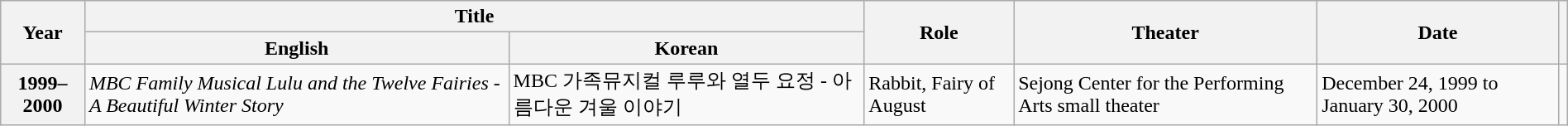<table class="wikitable plainrowheaders" style="text-align:left; font-size:100%; padding:0 auto; width:100%; margin:auto">
<tr>
<th rowspan="2" scope="col">Year</th>
<th colspan="2" scope="col">Title</th>
<th rowspan="2" scope="col">Role</th>
<th rowspan="2" scope="col">Theater</th>
<th rowspan="2" scope="col">Date</th>
<th rowspan="2" scope="col" class="unsortable"></th>
</tr>
<tr>
<th>English</th>
<th>Korean</th>
</tr>
<tr>
<th scope="row">1999–2000</th>
<td><em>MBC Family Musical Lulu and the Twelve Fairies - A Beautiful Winter Story</em></td>
<td>MBC 가족뮤지컬 루루와 열두 요정 - 아름다운 겨울 이야기</td>
<td>Rabbit, Fairy of August</td>
<td>Sejong Center for the Performing Arts small theater</td>
<td>December 24, 1999 to January 30, 2000</td>
<td></td>
</tr>
</table>
